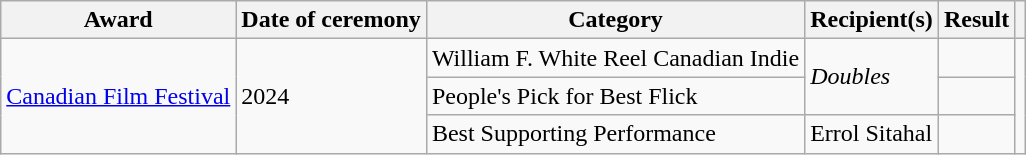<table class="wikitable plainrowheaders sortable">
<tr>
<th scope="col">Award</th>
<th scope="col">Date of ceremony</th>
<th scope="col">Category</th>
<th scope="col">Recipient(s)</th>
<th scope="col">Result</th>
<th scope="col" class="unsortable"></th>
</tr>
<tr>
<td rowspan=3><a href='#'>Canadian Film Festival</a></td>
<td rowspan=3>2024</td>
<td>William F. White Reel Canadian Indie</td>
<td rowspan=2><em>Doubles</em></td>
<td></td>
<td rowspan=3></td>
</tr>
<tr>
<td>People's Pick for Best Flick</td>
<td></td>
</tr>
<tr>
<td>Best Supporting Performance</td>
<td>Errol Sitahal</td>
<td></td>
</tr>
</table>
